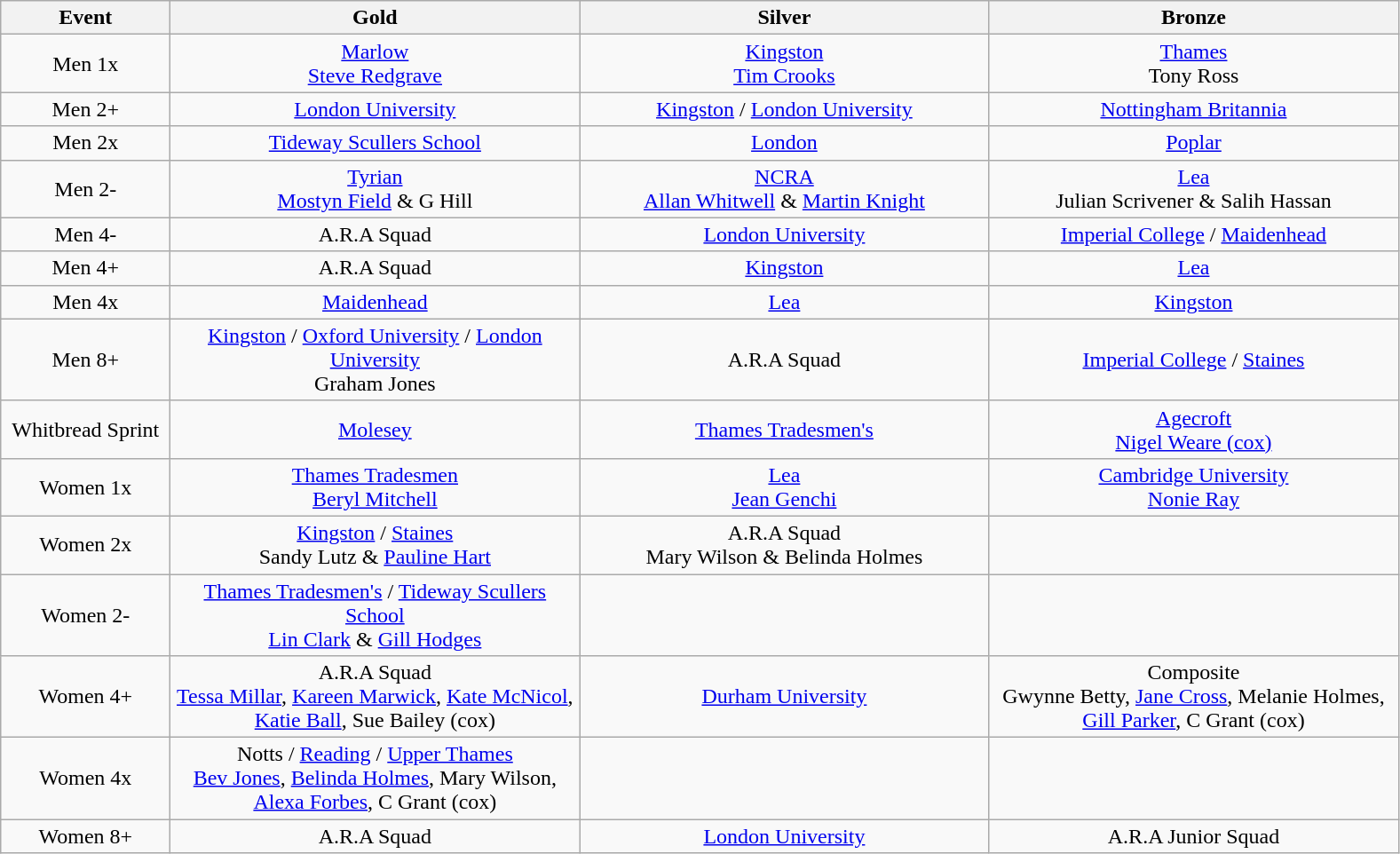<table class="wikitable" style="text-align:center">
<tr>
<th width=120>Event</th>
<th width=300>Gold</th>
<th width=300>Silver</th>
<th width=300>Bronze</th>
</tr>
<tr>
<td>Men 1x</td>
<td><a href='#'>Marlow</a><br><a href='#'>Steve Redgrave</a></td>
<td><a href='#'>Kingston</a><br><a href='#'>Tim Crooks</a></td>
<td><a href='#'>Thames</a><br> Tony Ross</td>
</tr>
<tr>
<td>Men 2+</td>
<td><a href='#'>London University</a></td>
<td><a href='#'>Kingston</a> / <a href='#'>London University</a></td>
<td><a href='#'>Nottingham Britannia</a></td>
</tr>
<tr>
<td>Men 2x</td>
<td><a href='#'>Tideway Scullers School</a></td>
<td><a href='#'>London</a></td>
<td><a href='#'>Poplar</a></td>
</tr>
<tr>
<td>Men 2-</td>
<td><a href='#'>Tyrian</a><br><a href='#'>Mostyn Field</a> & G Hill</td>
<td><a href='#'>NCRA</a> <br><a href='#'>Allan Whitwell</a> & <a href='#'>Martin Knight</a></td>
<td><a href='#'>Lea</a><br>Julian Scrivener & Salih Hassan</td>
</tr>
<tr>
<td>Men 4-</td>
<td>A.R.A Squad</td>
<td><a href='#'>London University</a></td>
<td><a href='#'>Imperial College</a> / <a href='#'>Maidenhead</a></td>
</tr>
<tr>
<td>Men 4+</td>
<td>A.R.A Squad</td>
<td><a href='#'>Kingston</a></td>
<td><a href='#'>Lea</a></td>
</tr>
<tr>
<td>Men 4x</td>
<td><a href='#'>Maidenhead</a></td>
<td><a href='#'>Lea</a></td>
<td><a href='#'>Kingston</a></td>
</tr>
<tr>
<td>Men 8+</td>
<td><a href='#'>Kingston</a> / <a href='#'>Oxford University</a> / <a href='#'>London University</a><br>Graham Jones</td>
<td>A.R.A Squad</td>
<td><a href='#'>Imperial College</a> / <a href='#'>Staines</a></td>
</tr>
<tr>
<td>Whitbread Sprint</td>
<td><a href='#'>Molesey</a></td>
<td><a href='#'>Thames Tradesmen's</a></td>
<td><a href='#'>Agecroft</a><br><a href='#'>Nigel Weare (cox)</a></td>
</tr>
<tr>
<td>Women 1x</td>
<td><a href='#'>Thames Tradesmen</a><br><a href='#'>Beryl Mitchell</a></td>
<td><a href='#'>Lea</a><br><a href='#'>Jean Genchi</a></td>
<td><a href='#'>Cambridge University</a><br><a href='#'>Nonie Ray</a></td>
</tr>
<tr>
<td>Women 2x</td>
<td><a href='#'>Kingston</a> / <a href='#'>Staines</a><br>Sandy Lutz & <a href='#'>Pauline Hart</a></td>
<td>A.R.A Squad<br>Mary Wilson & Belinda Holmes</td>
<td></td>
</tr>
<tr>
<td>Women 2-</td>
<td><a href='#'>Thames Tradesmen's</a> / <a href='#'>Tideway Scullers School</a><br><a href='#'>Lin Clark</a> & <a href='#'>Gill Hodges</a></td>
<td></td>
<td></td>
</tr>
<tr>
<td>Women 4+</td>
<td>A.R.A Squad<br><a href='#'>Tessa Millar</a>, <a href='#'>Kareen Marwick</a>, <a href='#'>Kate McNicol</a>, <a href='#'>Katie Ball</a>, Sue Bailey (cox)</td>
<td><a href='#'>Durham University</a></td>
<td>Composite<br>Gwynne Betty, <a href='#'>Jane Cross</a>, Melanie Holmes, <a href='#'>Gill Parker</a>, C Grant (cox)</td>
</tr>
<tr>
<td>Women 4x</td>
<td>Notts / <a href='#'>Reading</a> / <a href='#'>Upper Thames</a> <br><a href='#'>Bev Jones</a>, <a href='#'>Belinda Holmes</a>, Mary Wilson, <a href='#'>Alexa Forbes</a>, C Grant (cox)</td>
<td></td>
<td></td>
</tr>
<tr>
<td>Women 8+</td>
<td>A.R.A Squad</td>
<td><a href='#'>London University</a></td>
<td>A.R.A Junior Squad</td>
</tr>
</table>
